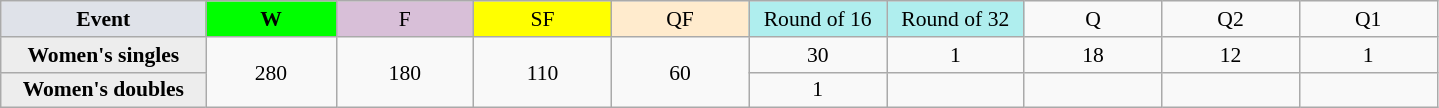<table class=wikitable style=font-size:90%;text-align:center>
<tr>
<td style="width:130px; background:#dfe2e9;"><strong>Event</strong></td>
<td style="width:80px; background:lime;"><strong>W</strong></td>
<td style="width:85px; background:thistle;">F</td>
<td style="width:85px; background:#ff0;">SF</td>
<td style="width:85px; background:#ffebcd;">QF</td>
<td style="width:85px; background:#afeeee;">Round of 16</td>
<td style="width:85px; background:#afeeee;">Round of 32</td>
<td width=85>Q</td>
<td width=85>Q2</td>
<td width=85>Q1</td>
</tr>
<tr>
<th style="background:#ededed;">Women's singles</th>
<td rowspan=2>280</td>
<td rowspan=2>180</td>
<td rowspan=2>110</td>
<td rowspan=2>60</td>
<td>30</td>
<td>1</td>
<td>18</td>
<td>12</td>
<td>1</td>
</tr>
<tr>
<th style="background:#ededed;">Women's doubles</th>
<td>1</td>
<td></td>
<td></td>
<td></td>
<td></td>
</tr>
</table>
